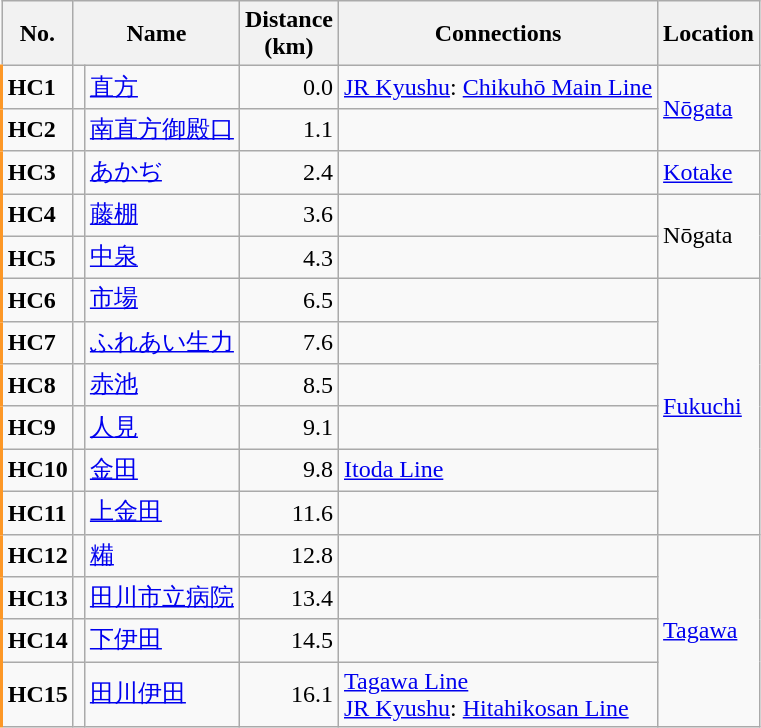<table class="wikitable" rules="all">
<tr>
<th>No.</th>
<th colspan="2">Name</th>
<th style="width:3em;">Distance (km)</th>
<th>Connections</th>
<th>Location</th>
</tr>
<tr>
<td style="border-left:2px solid #fd9827;"><strong>HC1</strong></td>
<td></td>
<td><a href='#'>直方</a></td>
<td style="text-align:right;">0.0</td>
<td> <a href='#'>JR Kyushu</a>: <a href='#'>Chikuhō Main Line</a> </td>
<td rowspan="2"><a href='#'>Nōgata</a></td>
</tr>
<tr>
<td style="border-left:2px solid #fd9827;"><strong>HC2</strong></td>
<td></td>
<td><a href='#'>南直方御殿口</a></td>
<td style="text-align:right;">1.1</td>
<td> </td>
</tr>
<tr>
<td style="border-left:2px solid #fd9827;"><strong>HC3</strong></td>
<td></td>
<td><a href='#'>あかぢ</a></td>
<td style="text-align:right;">2.4</td>
<td> </td>
<td><a href='#'>Kotake</a></td>
</tr>
<tr>
<td style="border-left:2px solid #fd9827;"><strong>HC4</strong></td>
<td></td>
<td><a href='#'>藤棚</a></td>
<td style="text-align:right;">3.6</td>
<td> </td>
<td rowspan="2">Nōgata</td>
</tr>
<tr>
<td style="border-left:2px solid #fd9827;"><strong>HC5</strong></td>
<td></td>
<td><a href='#'>中泉</a></td>
<td style="text-align:right;">4.3</td>
<td> </td>
</tr>
<tr>
<td style="border-left:2px solid #fd9827;"><strong>HC6</strong></td>
<td></td>
<td><a href='#'>市場</a></td>
<td style="text-align:right;">6.5</td>
<td> </td>
<td rowspan="6"><a href='#'>Fukuchi</a></td>
</tr>
<tr>
<td style="border-left:2px solid #fd9827;"><strong>HC7</strong></td>
<td></td>
<td><a href='#'>ふれあい生力</a></td>
<td style="text-align:right;">7.6</td>
<td> </td>
</tr>
<tr>
<td style="border-left:2px solid #fd9827;"><strong>HC8</strong></td>
<td></td>
<td><a href='#'>赤池</a></td>
<td style="text-align:right;">8.5</td>
<td> </td>
</tr>
<tr>
<td style="border-left:2px solid #fd9827;"><strong>HC9</strong></td>
<td></td>
<td><a href='#'>人見</a></td>
<td style="text-align:right;">9.1</td>
<td> </td>
</tr>
<tr>
<td style="border-left:2px solid #fd9827;"><strong>HC10</strong></td>
<td></td>
<td><a href='#'>金田</a></td>
<td style="text-align:right;">9.8</td>
<td> <a href='#'>Itoda Line</a></td>
</tr>
<tr>
<td style="border-left:2px solid #fd9827;"><strong>HC11</strong></td>
<td></td>
<td><a href='#'>上金田</a></td>
<td style="text-align:right;">11.6</td>
<td> </td>
</tr>
<tr>
<td style="border-left:2px solid #fd9827;"><strong>HC12</strong></td>
<td></td>
<td><a href='#'>糒</a></td>
<td style="text-align:right;">12.8</td>
<td> </td>
<td rowspan="4"><a href='#'>Tagawa</a></td>
</tr>
<tr>
<td style="border-left:2px solid #fd9827;"><strong>HC13</strong></td>
<td></td>
<td><a href='#'>田川市立病院</a></td>
<td style="text-align:right;">13.4</td>
<td> </td>
</tr>
<tr>
<td style="border-left:2px solid #fd9827;"><strong>HC14</strong></td>
<td></td>
<td><a href='#'>下伊田</a></td>
<td style="text-align:right;">14.5</td>
<td> </td>
</tr>
<tr>
<td style="border-left:2px solid #fd9827;"><strong>HC15</strong></td>
<td></td>
<td><a href='#'>田川伊田</a></td>
<td style="text-align:right;">16.1</td>
<td> <a href='#'>Tagawa Line</a><br> <a href='#'>JR Kyushu</a>: <a href='#'>Hitahikosan Line</a></td>
</tr>
</table>
